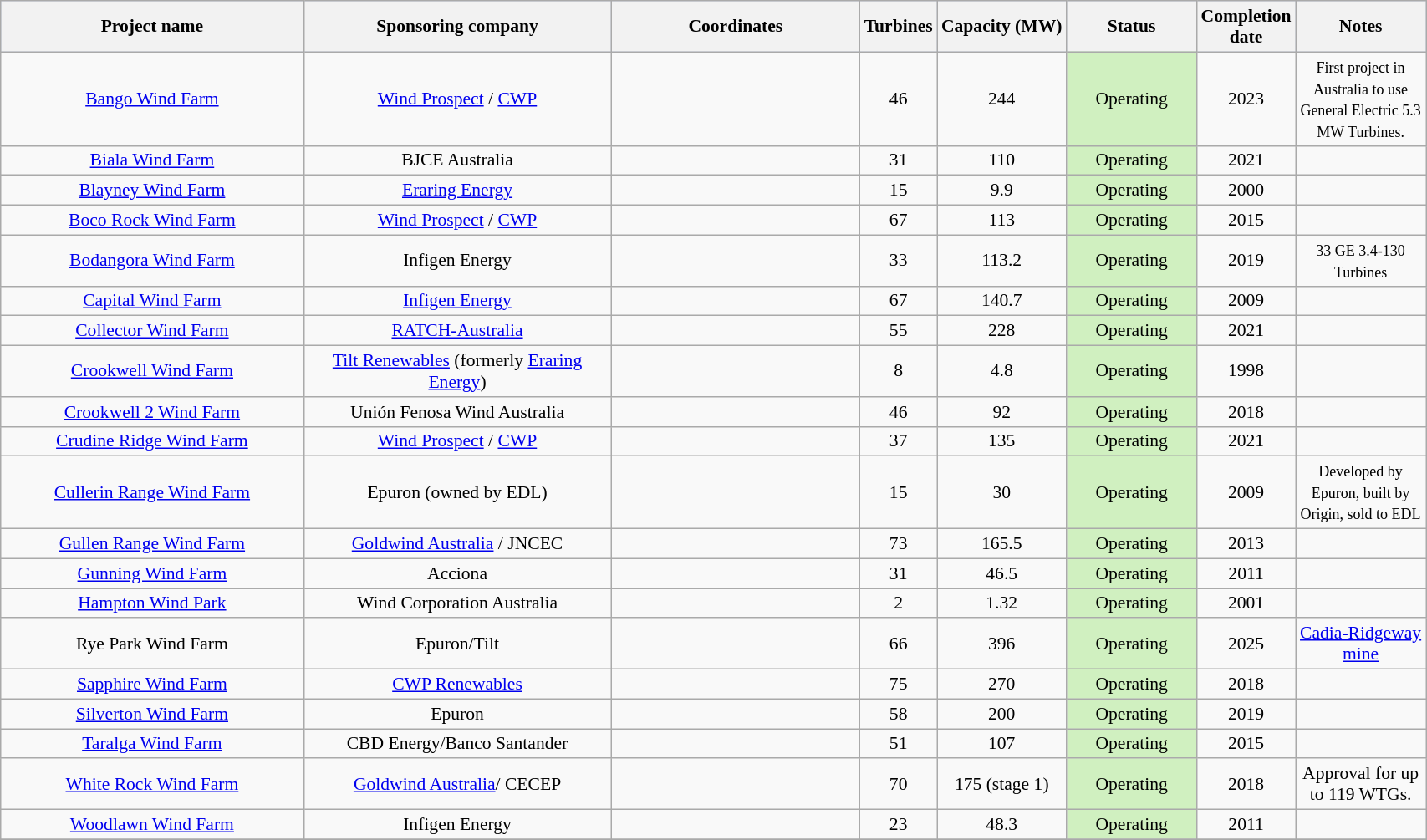<table class="wikitable sortable" style="text-align:center; font-size:90%; border-collapse:collapse;" width=90%>
<tr style="background:#C1D8FF;">
<th width=25%>Project name</th>
<th width=25%>Sponsoring company</th>
<th width=20%>Coordinates</th>
<th>Turbines</th>
<th width=10%>Capacity (MW)</th>
<th width=10%>Status</th>
<th>Completion date</th>
<th width=10%>Notes</th>
</tr>
<tr>
<td><a href='#'>Bango Wind Farm</a></td>
<td><a href='#'>Wind Prospect</a> / <a href='#'>CWP</a></td>
<td></td>
<td>46</td>
<td>244</td>
<td style="background:#D0F0C0;">Operating</td>
<td>2023</td>
<td> <small>First project in Australia to use General Electric 5.3 MW Turbines.</small></td>
</tr>
<tr>
<td><a href='#'>Biala Wind Farm</a></td>
<td>BJCE Australia</td>
<td></td>
<td>31</td>
<td>110</td>
<td style="background:#D0F0C0;">Operating</td>
<td>2021</td>
<td></td>
</tr>
<tr>
<td><a href='#'>Blayney Wind Farm</a></td>
<td><a href='#'>Eraring Energy</a></td>
<td></td>
<td>15</td>
<td>9.9</td>
<td style="background:#D0F0C0;">Operating</td>
<td>2000</td>
<td></td>
</tr>
<tr>
<td><a href='#'>Boco Rock Wind Farm</a></td>
<td><a href='#'>Wind Prospect</a> / <a href='#'>CWP</a></td>
<td></td>
<td>67</td>
<td>113</td>
<td style="background:#D0F0C0;">Operating</td>
<td>2015</td>
<td></td>
</tr>
<tr>
<td><a href='#'>Bodangora Wind Farm</a></td>
<td>Infigen Energy</td>
<td></td>
<td>33</td>
<td>113.2</td>
<td style="background:#D0F0C0;">Operating</td>
<td>2019</td>
<td><small>33 GE 3.4-130 Turbines</small></td>
</tr>
<tr>
<td><a href='#'>Capital Wind Farm</a></td>
<td><a href='#'>Infigen Energy</a></td>
<td></td>
<td>67</td>
<td>140.7</td>
<td style="background:#D0F0C0;">Operating</td>
<td>2009</td>
<td></td>
</tr>
<tr>
<td><a href='#'>Collector Wind Farm</a></td>
<td><a href='#'>RATCH-Australia</a></td>
<td></td>
<td>55</td>
<td>228</td>
<td style="background:#D0F0C0;">Operating</td>
<td>2021</td>
<td></td>
</tr>
<tr>
<td><a href='#'>Crookwell Wind Farm</a></td>
<td><a href='#'>Tilt Renewables</a> (formerly <a href='#'>Eraring Energy</a>)</td>
<td></td>
<td>8</td>
<td>4.8</td>
<td style="background:#D0F0C0;">Operating</td>
<td>1998</td>
<td></td>
</tr>
<tr>
<td><a href='#'>Crookwell 2 Wind Farm</a></td>
<td>Unión Fenosa Wind Australia</td>
<td></td>
<td>46</td>
<td>92</td>
<td style="background:#D0F0C0;">Operating</td>
<td>2018</td>
<td></td>
</tr>
<tr>
<td><a href='#'>Crudine Ridge Wind Farm</a></td>
<td><a href='#'>Wind Prospect</a> / <a href='#'>CWP</a></td>
<td></td>
<td>37</td>
<td>135</td>
<td style="background:#D0F0C0;">Operating</td>
<td>2021</td>
<td></td>
</tr>
<tr>
<td><a href='#'>Cullerin Range Wind Farm</a></td>
<td>Epuron (owned by EDL)</td>
<td></td>
<td>15</td>
<td>30</td>
<td style="background:#D0F0C0;">Operating</td>
<td>2009</td>
<td><small>Developed by Epuron, built by Origin, sold to EDL</small></td>
</tr>
<tr>
<td><a href='#'>Gullen Range Wind Farm</a></td>
<td><a href='#'>Goldwind Australia</a> / JNCEC</td>
<td></td>
<td>73</td>
<td>165.5</td>
<td style="background:#D0F0C0;">Operating</td>
<td>2013</td>
<td></td>
</tr>
<tr>
<td><a href='#'>Gunning Wind Farm</a></td>
<td>Acciona</td>
<td></td>
<td>31</td>
<td>46.5</td>
<td style="background:#D0F0C0;">Operating</td>
<td>2011</td>
<td></td>
</tr>
<tr>
<td><a href='#'>Hampton Wind Park</a></td>
<td>Wind Corporation Australia</td>
<td></td>
<td>2</td>
<td>1.32</td>
<td style="background:#D0F0C0;">Operating</td>
<td>2001</td>
<td></td>
</tr>
<tr>
<td>Rye Park Wind Farm</td>
<td>Epuron/Tilt</td>
<td></td>
<td>66</td>
<td>396</td>
<td style="background:#D0F0C0;">Operating</td>
<td>2025</td>
<td><a href='#'>Cadia-Ridgeway mine</a></td>
</tr>
<tr>
<td><a href='#'>Sapphire Wind Farm</a></td>
<td><a href='#'>CWP Renewables</a></td>
<td></td>
<td>75</td>
<td>270</td>
<td style="background:#D0F0C0;">Operating</td>
<td>2018</td>
<td></td>
</tr>
<tr>
<td><a href='#'>Silverton Wind Farm</a></td>
<td>Epuron</td>
<td></td>
<td>58</td>
<td>200</td>
<td style="background:#D0F0C0;">Operating</td>
<td>2019</td>
<td></td>
</tr>
<tr>
<td><a href='#'>Taralga Wind Farm</a></td>
<td>CBD Energy/Banco Santander</td>
<td></td>
<td>51</td>
<td>107</td>
<td style="background:#D0F0C0;">Operating</td>
<td>2015</td>
<td></td>
</tr>
<tr>
<td><a href='#'>White Rock Wind Farm</a></td>
<td><a href='#'>Goldwind Australia</a>/ CECEP</td>
<td></td>
<td>70</td>
<td>175 (stage 1)</td>
<td style="background:#D0F0C0;">Operating</td>
<td>2018</td>
<td>Approval for up to 119 WTGs.</td>
</tr>
<tr>
<td><a href='#'>Woodlawn Wind Farm</a></td>
<td>Infigen Energy</td>
<td></td>
<td>23</td>
<td>48.3</td>
<td style="background:#D0F0C0;">Operating</td>
<td>2011</td>
<td></td>
</tr>
<tr>
</tr>
</table>
